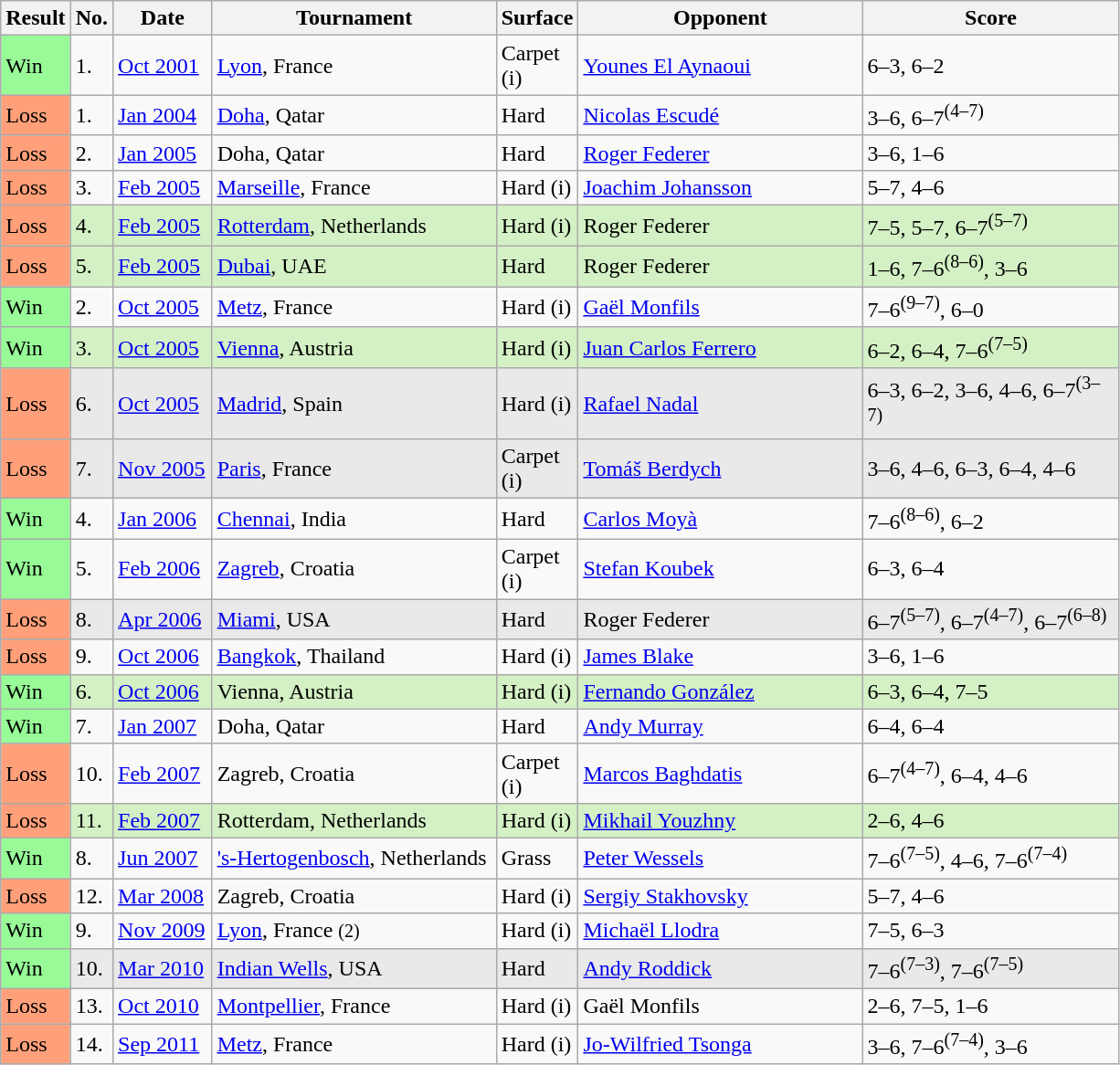<table class="sortable wikitable">
<tr>
<th style="width:40px">Result</th>
<th style="width:20px" class="unsortable">No.</th>
<th style="width:65px">Date</th>
<th style="width:200px">Tournament</th>
<th style="width:50px">Surface</th>
<th style="width:200px">Opponent</th>
<th style="width:180px" class="unsortable">Score</th>
</tr>
<tr>
<td style="background:#98fb98;">Win</td>
<td>1.</td>
<td><a href='#'>Oct 2001</a></td>
<td><a href='#'>Lyon</a>, France</td>
<td>Carpet (i)</td>
<td> <a href='#'>Younes El Aynaoui</a></td>
<td>6–3, 6–2</td>
</tr>
<tr>
<td style="background:#ffa07a;">Loss</td>
<td>1.</td>
<td><a href='#'>Jan 2004</a></td>
<td><a href='#'>Doha</a>, Qatar</td>
<td>Hard</td>
<td> <a href='#'>Nicolas Escudé</a></td>
<td>3–6, 6–7<sup>(4–7)</sup></td>
</tr>
<tr>
<td style="background:#ffa07a;">Loss</td>
<td>2.</td>
<td><a href='#'>Jan 2005</a></td>
<td>Doha, Qatar</td>
<td>Hard</td>
<td> <a href='#'>Roger Federer</a></td>
<td>3–6, 1–6</td>
</tr>
<tr>
<td style="background:#ffa07a;">Loss</td>
<td>3.</td>
<td><a href='#'>Feb 2005</a></td>
<td><a href='#'>Marseille</a>, France</td>
<td>Hard (i)</td>
<td> <a href='#'>Joachim Johansson</a></td>
<td>5–7, 4–6</td>
</tr>
<tr style="background:#d4f1c5;">
<td style="background:#ffa07a;">Loss</td>
<td>4.</td>
<td><a href='#'>Feb 2005</a></td>
<td><a href='#'>Rotterdam</a>, Netherlands</td>
<td>Hard (i)</td>
<td> Roger Federer</td>
<td>7–5, 5–7, 6–7<sup>(5–7)</sup></td>
</tr>
<tr style="background:#d4f1c5;">
<td style="background:#ffa07a;">Loss</td>
<td>5.</td>
<td><a href='#'>Feb 2005</a></td>
<td><a href='#'>Dubai</a>, UAE</td>
<td>Hard</td>
<td> Roger Federer</td>
<td>1–6, 7–6<sup>(8–6)</sup>, 3–6</td>
</tr>
<tr>
<td style="background:#98fb98;">Win</td>
<td>2.</td>
<td><a href='#'>Oct 2005</a></td>
<td><a href='#'>Metz</a>, France</td>
<td>Hard (i)</td>
<td> <a href='#'>Gaël Monfils</a></td>
<td>7–6<sup>(9–7)</sup>, 6–0</td>
</tr>
<tr style="background:#d4f1c5;">
<td style="background:#98fb98;">Win</td>
<td>3.</td>
<td><a href='#'>Oct 2005</a></td>
<td><a href='#'>Vienna</a>, Austria</td>
<td>Hard (i)</td>
<td> <a href='#'>Juan Carlos Ferrero</a></td>
<td>6–2, 6–4, 7–6<sup>(7–5)</sup></td>
</tr>
<tr style="background:#e9e9e9;">
<td style="background:#ffa07a;">Loss</td>
<td>6.</td>
<td><a href='#'>Oct 2005</a></td>
<td><a href='#'>Madrid</a>, Spain</td>
<td>Hard (i)</td>
<td> <a href='#'>Rafael Nadal</a></td>
<td>6–3, 6–2, 3–6, 4–6, 6–7<sup>(3–7)</sup></td>
</tr>
<tr style="background:#e9e9e9;">
<td style="background:#ffa07a;">Loss</td>
<td>7.</td>
<td><a href='#'>Nov 2005</a></td>
<td><a href='#'>Paris</a>, France</td>
<td>Carpet (i)</td>
<td> <a href='#'>Tomáš Berdych</a></td>
<td>3–6, 4–6, 6–3, 6–4, 4–6</td>
</tr>
<tr>
<td style="background:#98fb98;">Win</td>
<td>4.</td>
<td><a href='#'>Jan 2006</a></td>
<td><a href='#'>Chennai</a>, India</td>
<td>Hard</td>
<td> <a href='#'>Carlos Moyà</a></td>
<td>7–6<sup>(8–6)</sup>, 6–2</td>
</tr>
<tr>
<td style="background:#98fb98;">Win</td>
<td>5.</td>
<td><a href='#'>Feb 2006</a></td>
<td><a href='#'>Zagreb</a>, Croatia</td>
<td>Carpet (i)</td>
<td> <a href='#'>Stefan Koubek</a></td>
<td>6–3, 6–4</td>
</tr>
<tr style="background:#e9e9e9;">
<td style="background:#ffa07a;">Loss</td>
<td>8.</td>
<td><a href='#'>Apr 2006</a></td>
<td><a href='#'>Miami</a>, USA</td>
<td>Hard</td>
<td> Roger Federer</td>
<td>6–7<sup>(5–7)</sup>, 6–7<sup>(4–7)</sup>, 6–7<sup>(6–8)</sup></td>
</tr>
<tr>
<td style="background:#ffa07a;">Loss</td>
<td>9.</td>
<td><a href='#'>Oct 2006</a></td>
<td><a href='#'>Bangkok</a>, Thailand</td>
<td>Hard (i)</td>
<td> <a href='#'>James Blake</a></td>
<td>3–6, 1–6</td>
</tr>
<tr style="background:#d4f1c5;">
<td style="background:#98fb98;">Win</td>
<td>6.</td>
<td><a href='#'>Oct 2006</a></td>
<td>Vienna, Austria</td>
<td>Hard (i)</td>
<td> <a href='#'>Fernando González</a></td>
<td>6–3, 6–4, 7–5</td>
</tr>
<tr>
<td style="background:#98fb98;">Win</td>
<td>7.</td>
<td><a href='#'>Jan 2007</a></td>
<td>Doha, Qatar</td>
<td>Hard</td>
<td> <a href='#'>Andy Murray</a></td>
<td>6–4, 6–4</td>
</tr>
<tr>
<td style="background:#ffa07a;">Loss</td>
<td>10.</td>
<td><a href='#'>Feb 2007</a></td>
<td>Zagreb, Croatia</td>
<td>Carpet (i)</td>
<td> <a href='#'>Marcos Baghdatis</a></td>
<td>6–7<sup>(4–7)</sup>, 6–4, 4–6</td>
</tr>
<tr style="background:#d4f1c5;">
<td style="background:#ffa07a;">Loss</td>
<td>11.</td>
<td><a href='#'>Feb 2007</a></td>
<td>Rotterdam, Netherlands</td>
<td>Hard (i)</td>
<td> <a href='#'>Mikhail Youzhny</a></td>
<td>2–6, 4–6</td>
</tr>
<tr>
<td style="background:#98fb98;">Win</td>
<td>8.</td>
<td><a href='#'>Jun 2007</a></td>
<td><a href='#'>'s-Hertogenbosch</a>, Netherlands</td>
<td>Grass</td>
<td> <a href='#'>Peter Wessels</a></td>
<td>7–6<sup>(7–5)</sup>, 4–6, 7–6<sup>(7–4)</sup></td>
</tr>
<tr>
<td style="background:#ffa07a;">Loss</td>
<td>12.</td>
<td><a href='#'>Mar 2008</a></td>
<td>Zagreb, Croatia</td>
<td>Hard (i)</td>
<td> <a href='#'>Sergiy Stakhovsky</a></td>
<td>5–7, 4–6</td>
</tr>
<tr>
<td style="background:#98fb98;">Win</td>
<td>9.</td>
<td><a href='#'>Nov 2009</a></td>
<td><a href='#'>Lyon</a>, France <small>(2)</small></td>
<td>Hard (i)</td>
<td> <a href='#'>Michaël Llodra</a></td>
<td>7–5, 6–3</td>
</tr>
<tr style="background:#e9e9e9;">
<td style="background:#98fb98;">Win</td>
<td>10.</td>
<td><a href='#'>Mar 2010</a></td>
<td><a href='#'>Indian Wells</a>, USA</td>
<td>Hard</td>
<td> <a href='#'>Andy Roddick</a></td>
<td>7–6<sup>(7–3)</sup>, 7–6<sup>(7–5)</sup></td>
</tr>
<tr>
<td style="background:#ffa07a;">Loss</td>
<td>13.</td>
<td><a href='#'>Oct 2010</a></td>
<td><a href='#'>Montpellier</a>, France</td>
<td>Hard (i)</td>
<td> Gaël Monfils</td>
<td>2–6, 7–5, 1–6</td>
</tr>
<tr>
<td style="background:#ffa07a;">Loss</td>
<td>14.</td>
<td><a href='#'>Sep 2011</a></td>
<td><a href='#'>Metz</a>, France</td>
<td>Hard (i)</td>
<td> <a href='#'>Jo-Wilfried Tsonga</a></td>
<td>3–6, 7–6<sup>(7–4)</sup>, 3–6</td>
</tr>
</table>
